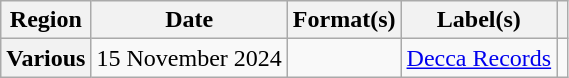<table class="wikitable plainrowheaders">
<tr>
<th scope="col">Region</th>
<th scope="col">Date</th>
<th scope="col">Format(s)</th>
<th scope="col">Label(s)</th>
<th scope="col"></th>
</tr>
<tr>
<th scope="row">Various</th>
<td>15 November 2024</td>
<td></td>
<td><a href='#'>Decca Records</a></td>
<td></td>
</tr>
</table>
